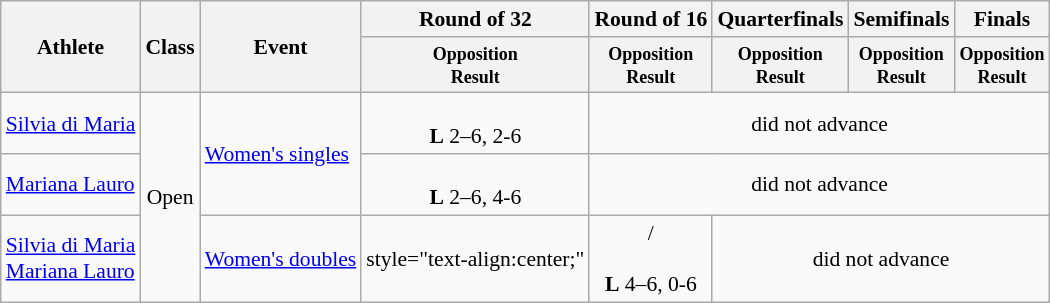<table class=wikitable style="font-size:90%">
<tr>
<th rowspan="2">Athlete</th>
<th rowspan="2">Class</th>
<th rowspan="2">Event</th>
<th>Round of 32</th>
<th>Round of 16</th>
<th>Quarterfinals</th>
<th>Semifinals</th>
<th>Finals</th>
</tr>
<tr>
<th style="line-height:1em"><small>Opposition<br>Result</small></th>
<th style="line-height:1em"><small>Opposition<br>Result</small></th>
<th style="line-height:1em"><small>Opposition<br>Result</small></th>
<th style="line-height:1em"><small>Opposition<br>Result</small></th>
<th style="line-height:1em"><small>Opposition<br>Result</small></th>
</tr>
<tr>
<td><a href='#'>Silvia di Maria</a></td>
<td rowspan="3" style="text-align:center;">Open</td>
<td rowspan="2"><a href='#'>Women's singles</a></td>
<td style="text-align:center;"><br><strong>L</strong> 2–6, 2-6</td>
<td style="text-align:center;" colspan="4">did not advance</td>
</tr>
<tr>
<td><a href='#'>Mariana Lauro</a></td>
<td style="text-align:center;"><br><strong>L</strong> 2–6, 4-6</td>
<td style="text-align:center;" colspan="4">did not advance</td>
</tr>
<tr>
<td><a href='#'>Silvia di Maria</a><br> <a href='#'>Mariana Lauro</a></td>
<td><a href='#'>Women's doubles</a></td>
<td>style="text-align:center;" </td>
<td style="text-align:center;"> /<br><br><strong>L</strong> 4–6, 0-6</td>
<td style="text-align:center;" colspan="3">did not advance</td>
</tr>
</table>
